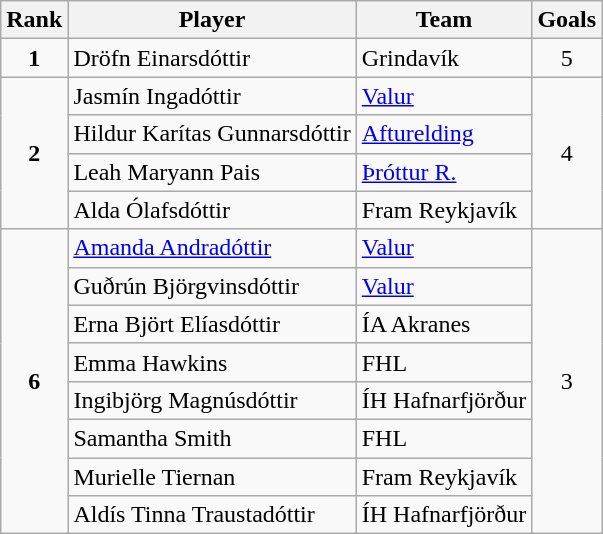<table class="wikitable sortable" style="text-align:center">
<tr>
<th>Rank</th>
<th>Player</th>
<th>Team</th>
<th>Goals</th>
</tr>
<tr>
<td><strong>1</strong></td>
<td style="text-align:left"> Dröfn Einarsdóttir</td>
<td style="text-align:left">Grindavík</td>
<td>5</td>
</tr>
<tr>
<td rowspan=4><strong>2</strong></td>
<td style="text-align:left"> Jasmín Ingadóttir</td>
<td style="text-align:left"><a href='#'>Valur</a></td>
<td rowspan=4>4</td>
</tr>
<tr>
<td style="text-align:left"> Hildur Karítas Gunnarsdóttir</td>
<td style="text-align:left"><a href='#'>Afturelding</a></td>
</tr>
<tr>
<td style="text-align:left"> Leah Maryann Pais</td>
<td style="text-align:left"><a href='#'>Þróttur R.</a></td>
</tr>
<tr>
<td style="text-align:left"> Alda Ólafsdóttir</td>
<td style="text-align:left">Fram Reykjavík</td>
</tr>
<tr>
<td rowspan=8><strong>6</strong></td>
<td style="text-align:left"> <a href='#'>Amanda Andradóttir</a></td>
<td style="text-align:left"><a href='#'>Valur</a></td>
<td rowspan=8>3</td>
</tr>
<tr>
<td style="text-align:left"> Guðrún Björgvinsdóttir</td>
<td style="text-align:left"><a href='#'>Valur</a></td>
</tr>
<tr>
<td style="text-align:left"> Erna Björt Elíasdóttir</td>
<td style="text-align:left">ÍA Akranes</td>
</tr>
<tr>
<td style="text-align:left"> Emma Hawkins</td>
<td style="text-align:left">FHL</td>
</tr>
<tr>
<td style="text-align:left"> Ingibjörg Magnúsdóttir</td>
<td style="text-align:left">ÍH Hafnarfjörður</td>
</tr>
<tr>
<td style="text-align:left"> Samantha Smith</td>
<td style="text-align:left">FHL</td>
</tr>
<tr>
<td style="text-align:left"> Murielle Tiernan</td>
<td style="text-align:left">Fram Reykjavík</td>
</tr>
<tr>
<td style="text-align:left"> Aldís Tinna Traustadóttir</td>
<td style="text-align:left">ÍH Hafnarfjörður</td>
</tr>
</table>
